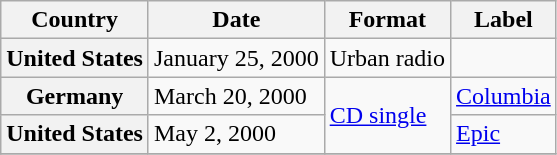<table class="wikitable plainrowheaders">
<tr>
<th scope="col">Country</th>
<th scope="col">Date</th>
<th scope="col">Format</th>
<th scope="col">Label</th>
</tr>
<tr>
<th scope="row">United States</th>
<td>January 25, 2000</td>
<td>Urban radio</td>
<td></td>
</tr>
<tr>
<th scope="row">Germany</th>
<td>March 20, 2000</td>
<td rowspan="2"><a href='#'>CD single</a></td>
<td><a href='#'>Columbia</a></td>
</tr>
<tr>
<th scope="row">United States</th>
<td>May 2, 2000</td>
<td><a href='#'>Epic</a></td>
</tr>
<tr>
</tr>
</table>
